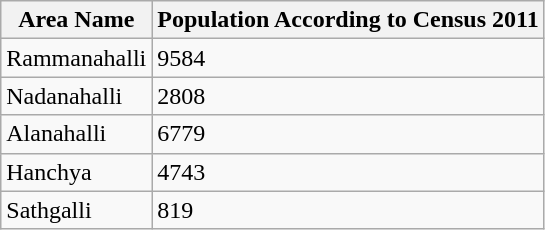<table class="wikitable">
<tr>
<th>Area Name</th>
<th>Population According to Census 2011</th>
</tr>
<tr>
<td>Rammanahalli</td>
<td>9584</td>
</tr>
<tr>
<td>Nadanahalli</td>
<td>2808</td>
</tr>
<tr>
<td>Alanahalli</td>
<td>6779</td>
</tr>
<tr>
<td>Hanchya</td>
<td>4743</td>
</tr>
<tr>
<td>Sathgalli</td>
<td>819</td>
</tr>
</table>
